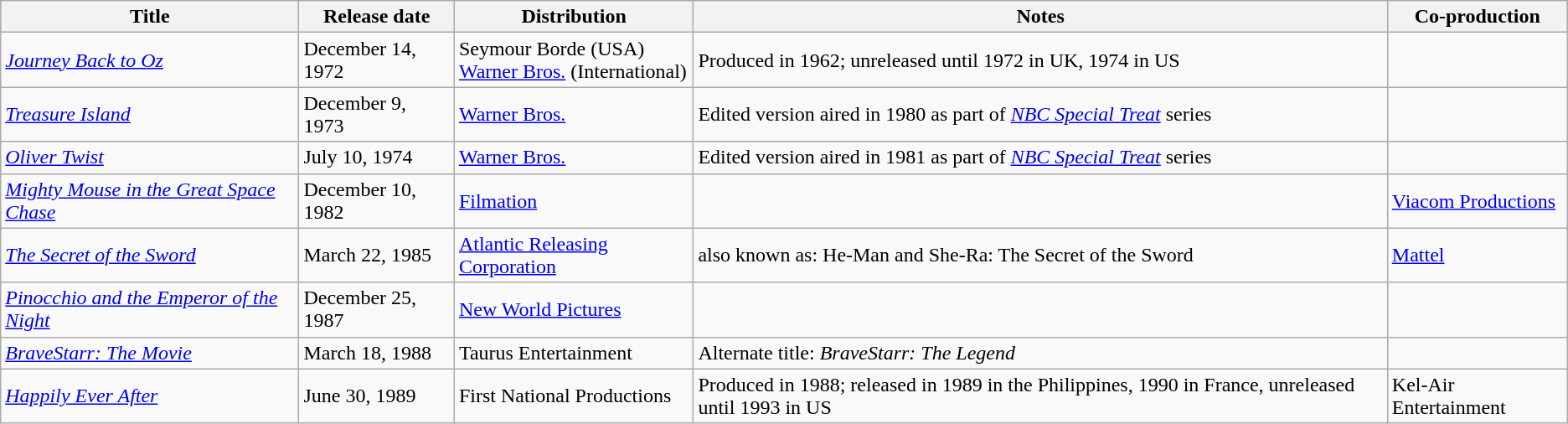<table class="wikitable sortable">
<tr>
<th>Title</th>
<th>Release date</th>
<th>Distribution</th>
<th>Notes</th>
<th>Co-production</th>
</tr>
<tr>
<td><em><a href='#'>Journey Back to Oz</a></em></td>
<td>December 14, 1972</td>
<td>Seymour Borde (USA) <br><a href='#'>Warner Bros.</a> (International)</td>
<td>Produced in 1962; unreleased until 1972 in UK, 1974 in US</td>
<td></td>
</tr>
<tr>
<td><em><a href='#'>Treasure Island</a></em></td>
<td>December 9, 1973</td>
<td><a href='#'>Warner Bros.</a></td>
<td>Edited version aired in 1980 as part of <em><a href='#'>NBC Special Treat</a></em> series</td>
<td></td>
</tr>
<tr>
<td><em><a href='#'>Oliver Twist</a></em></td>
<td>July 10, 1974</td>
<td><a href='#'>Warner Bros.</a></td>
<td>Edited version aired in 1981 as part of <em><a href='#'>NBC Special Treat</a></em> series</td>
<td></td>
</tr>
<tr>
<td><em><a href='#'>Mighty Mouse in the Great Space Chase</a></em></td>
<td>December 10, 1982</td>
<td><a href='#'>Filmation</a></td>
<td></td>
<td><a href='#'>Viacom Productions</a></td>
</tr>
<tr>
<td><em><a href='#'>The Secret of the Sword</a></em></td>
<td>March 22, 1985</td>
<td><a href='#'>Atlantic Releasing Corporation</a></td>
<td>also known as: He-Man and She-Ra: The Secret of the Sword</td>
<td><a href='#'>Mattel</a></td>
</tr>
<tr>
<td><em><a href='#'>Pinocchio and the Emperor of the Night</a></em></td>
<td>December 25, 1987</td>
<td><a href='#'>New World Pictures</a></td>
<td></td>
<td></td>
</tr>
<tr>
<td><em><a href='#'>BraveStarr: The Movie</a></em></td>
<td>March 18, 1988</td>
<td>Taurus Entertainment</td>
<td>Alternate title: <em>BraveStarr: The Legend</em></td>
<td></td>
</tr>
<tr>
<td><em><a href='#'>Happily Ever After</a></em></td>
<td>June 30, 1989</td>
<td>First National Productions</td>
<td>Produced in 1988; released in 1989 in the Philippines, 1990 in France, unreleased until 1993 in US</td>
<td>Kel-Air Entertainment</td>
</tr>
</table>
